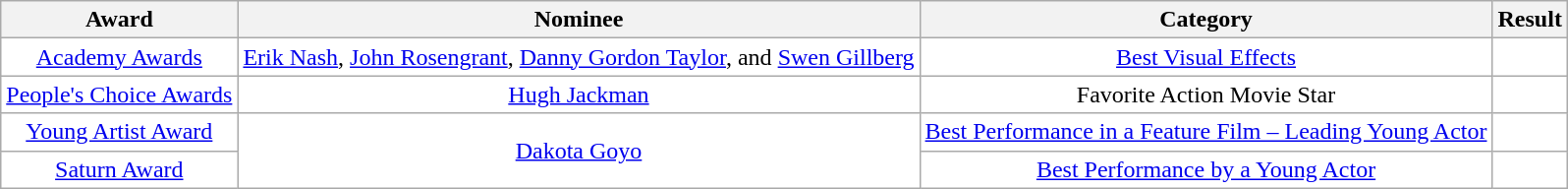<table class="wikitable" rowspan=5; style="text-align: center; background:#ffffff;">
<tr>
<th>Award</th>
<th>Nominee</th>
<th>Category</th>
<th>Result</th>
</tr>
<tr>
<td><a href='#'>Academy Awards</a></td>
<td><a href='#'>Erik Nash</a>, <a href='#'>John Rosengrant</a>, <a href='#'>Danny Gordon Taylor</a>, and <a href='#'>Swen Gillberg</a></td>
<td><a href='#'>Best Visual Effects</a></td>
<td></td>
</tr>
<tr>
<td><a href='#'>People's Choice Awards</a></td>
<td><a href='#'>Hugh Jackman</a></td>
<td>Favorite Action Movie Star</td>
<td></td>
</tr>
<tr>
<td><a href='#'>Young Artist Award</a></td>
<td rowspan=2><a href='#'>Dakota Goyo</a></td>
<td><a href='#'>Best Performance in a Feature Film – Leading Young Actor</a></td>
<td></td>
</tr>
<tr>
<td><a href='#'>Saturn Award</a></td>
<td><a href='#'>Best Performance by a Young Actor</a></td>
<td></td>
</tr>
</table>
